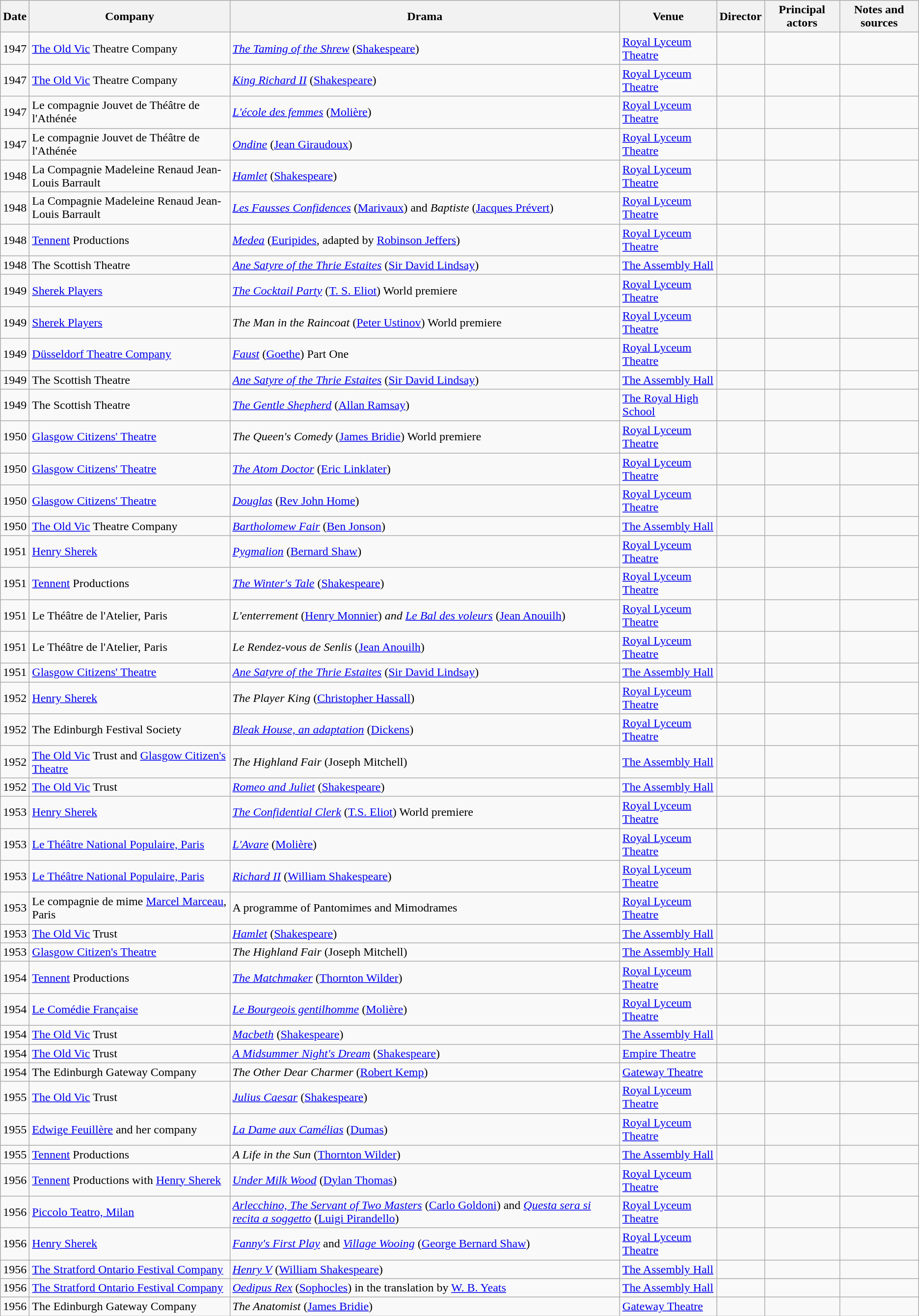<table class="wikitable sortable">
<tr>
<th>Date</th>
<th>Company</th>
<th>Drama</th>
<th>Venue</th>
<th>Director</th>
<th>Principal actors</th>
<th class=unsortable>Notes and sources</th>
</tr>
<tr>
<td>1947</td>
<td><a href='#'>The Old Vic</a> Theatre Company</td>
<td><em><a href='#'>The Taming of the Shrew</a></em> (<a href='#'>Shakespeare</a>)</td>
<td><a href='#'>Royal Lyceum Theatre</a></td>
<td data-sort-value="Burrell"></td>
<td data-sort-value=""></td>
<td></td>
</tr>
<tr>
<td>1947</td>
<td><a href='#'>The Old Vic</a> Theatre Company</td>
<td><em><a href='#'>King Richard II</a></em> (<a href='#'>Shakespeare</a>)</td>
<td><a href='#'>Royal Lyceum Theatre</a></td>
<td data-sort-value="Richardson"></td>
<td data-sort-value="Fonteyn"></td>
<td></td>
</tr>
<tr>
<td>1947</td>
<td>Le compagnie Jouvet de Théâtre de l'Athénée</td>
<td><em><a href='#'>L'école des femmes</a></em> (<a href='#'>Molière</a>)</td>
<td><a href='#'>Royal Lyceum Theatre</a></td>
<td data-sort-value="Richardson"></td>
<td data-sort-value="Fonteyn"></td>
<td></td>
</tr>
<tr>
<td>1947</td>
<td>Le compagnie Jouvet de Théâtre de l'Athénée</td>
<td><em><a href='#'>Ondine</a></em> (<a href='#'>Jean Giraudoux</a>)</td>
<td><a href='#'>Royal Lyceum Theatre</a></td>
<td data-sort-value="Richardson"></td>
<td data-sort-value="Fonteyn"></td>
<td></td>
</tr>
<tr>
<td>1948</td>
<td>La Compagnie Madeleine Renaud Jean-Louis Barrault</td>
<td><em><a href='#'>Hamlet</a></em> (<a href='#'>Shakespeare</a>)</td>
<td><a href='#'>Royal Lyceum Theatre</a></td>
<td data-sort-value="Ashton"></td>
<td data-sort-value="Fonteyn"></td>
<td></td>
</tr>
<tr>
<td>1948</td>
<td>La Compagnie Madeleine Renaud Jean-Louis Barrault</td>
<td><em><a href='#'>Les Fausses Confidences</a></em> (<a href='#'>Marivaux</a>) and <em>Baptiste</em> (<a href='#'>Jacques Prévert</a>)</td>
<td><a href='#'>Royal Lyceum Theatre</a></td>
<td data-sort-value="Barrault"></td>
<td data-sort-value="Fonteyn"></td>
<td></td>
</tr>
<tr>
<td>1948</td>
<td><a href='#'>Tennent</a> Productions</td>
<td><em><a href='#'>Medea</a></em> (<a href='#'>Euripides</a>, adapted by <a href='#'>Robinson Jeffers</a>)</td>
<td><a href='#'>Royal Lyceum Theatre</a></td>
<td data-sort-value="Gielgud"></td>
<td data-sort-value="Herlie+MacGregor+Michael+March+Nesbitt"></td>
<td></td>
</tr>
<tr>
<td>1948</td>
<td>The Scottish Theatre</td>
<td><em><a href='#'>Ane Satyre of the Thrie Estaites</a></em> (<a href='#'>Sir David Lindsay</a>)</td>
<td><a href='#'>The Assembly Hall</a></td>
<td data-sort-value="Guthrie"></td>
<td data-sort-value="Caspar+Gründgens+Weisgerber"></td>
<td></td>
</tr>
<tr>
<td>1949</td>
<td><a href='#'>Sherek Players</a></td>
<td><em><a href='#'>The Cocktail Party</a></em> (<a href='#'>T. S. Eliot</a>) World premiere</td>
<td><a href='#'>Royal Lyceum Theatre</a></td>
<td data-sort-value="Browne"></td>
<td data-sort-value="Guinness"></td>
<td></td>
</tr>
<tr>
<td>1949</td>
<td><a href='#'>Sherek Players</a></td>
<td><em>The Man in the Raincoat</em> (<a href='#'>Peter Ustinov</a>) World premiere</td>
<td><a href='#'>Royal Lyceum Theatre</a></td>
<td data-sort-value="Ustinov"></td>
<td data-sort-value="Babilée"></td>
<td></td>
</tr>
<tr>
<td>1949</td>
<td><a href='#'>Düsseldorf Theatre Company</a></td>
<td><em><a href='#'>Faust</a></em> (<a href='#'>Goethe</a>) Part One</td>
<td><a href='#'>Royal Lyceum Theatre</a></td>
<td data-sort-value="Gründgens"></td>
<td data-sort-value="Caspar+Gründgens+Weisgerber"></td>
<td></td>
</tr>
<tr>
<td>1949</td>
<td>The Scottish Theatre</td>
<td><em><a href='#'>Ane Satyre of the Thrie Estaites</a></em> (<a href='#'>Sir David Lindsay</a>)</td>
<td><a href='#'>The Assembly Hall</a></td>
<td data-sort-value="Guthrie"></td>
<td data-sort-value="Caspar+Gründgens+Weisgerber"></td>
<td></td>
</tr>
<tr>
<td>1949</td>
<td>The Scottish Theatre</td>
<td><em><a href='#'>The Gentle Shepherd</a></em> (<a href='#'>Allan Ramsay</a>)</td>
<td><a href='#'>The Royal High School</a></td>
<td data-sort-value="Guthrie"></td>
<td data-sort-value="Caspar+Gründgens+Weisgerber"></td>
<td></td>
</tr>
<tr>
<td>1950</td>
<td><a href='#'>Glasgow Citizens' Theatre</a></td>
<td><em>The Queen's Comedy</em> (<a href='#'>James Bridie</a>) World premiere</td>
<td><a href='#'>Royal Lyceum Theatre</a></td>
<td data-sort-value="Guthrie+Casson"></td>
<td data-sort-value="Guadalupe+Graham"></td>
<td></td>
</tr>
<tr>
<td>1950</td>
<td><a href='#'>Glasgow Citizens' Theatre</a></td>
<td><em><a href='#'>The Atom Doctor</a></em> (<a href='#'>Eric Linklater</a>)</td>
<td><a href='#'>Royal Lyceum Theatre</a></td>
<td data-sort-value="Guthrie"></td>
<td data-sort-value="Guadalupe+Graham"></td>
<td></td>
</tr>
<tr>
<td>1950</td>
<td><a href='#'>Glasgow Citizens' Theatre</a></td>
<td><em><a href='#'>Douglas</a></em> (<a href='#'>Rev John Home</a>)</td>
<td><a href='#'>Royal Lyceum Theatre</a></td>
<td data-sort-value="Casson"></td>
<td data-sort-value="Guadalupe+Graham"></td>
<td></td>
</tr>
<tr>
<td>1950</td>
<td><a href='#'>The Old Vic</a> Theatre Company</td>
<td><em><a href='#'>Bartholomew Fair</a></em> (<a href='#'>Ben Jonson</a>)</td>
<td><a href='#'>The Assembly Hall</a></td>
<td data-sort-value="Devine"></td>
<td data-sort-value="Guadalupe"></td>
<td></td>
</tr>
<tr>
<td>1951</td>
<td><a href='#'>Henry Sherek</a></td>
<td><em><a href='#'>Pygmalion</a></em> (<a href='#'>Bernard Shaw</a>)</td>
<td><a href='#'>Royal Lyceum Theatre</a></td>
<td data-sort-value="Potter"></td>
<td data-sort-value="Lindsell+Lockwood+Victor+Webb"></td>
<td></td>
</tr>
<tr>
<td>1951</td>
<td><a href='#'>Tennent</a> Productions</td>
<td><em><a href='#'>The Winter's Tale</a></em> (<a href='#'>Shakespeare</a>)</td>
<td><a href='#'>Royal Lyceum Theatre</a></td>
<td data-sort-value="Brook"></td>
<td data-sort-value="Casson+Gielgud+Robson+Wynyard"></td>
<td></td>
</tr>
<tr>
<td>1951</td>
<td>Le Théâtre de l'Atelier, Paris</td>
<td><em>L'enterrement</em> (<a href='#'>Henry Monnier</a>)<em> and <a href='#'>Le Bal des voleurs</a></em> (<a href='#'>Jean Anouilh</a>)</td>
<td><a href='#'>Royal Lyceum Theatre</a></td>
<td data-sort-value="Brook"></td>
<td data-sort-value="Casson+Gielgud+Robson+Wynyard"></td>
<td></td>
</tr>
<tr>
<td>1951</td>
<td>Le Théâtre de l'Atelier, Paris</td>
<td><em>Le Rendez-vous de Senlis</em> (<a href='#'>Jean Anouilh</a>)</td>
<td><a href='#'>Royal Lyceum Theatre</a></td>
<td data-sort-value="Brook"></td>
<td data-sort-value="Casson+Gielgud+Robson+Wynyard"></td>
<td></td>
</tr>
<tr>
<td>1951</td>
<td><a href='#'>Glasgow Citizens' Theatre</a></td>
<td><em><a href='#'>Ane Satyre of the Thrie Estaites</a></em> (<a href='#'>Sir David Lindsay</a>)</td>
<td><a href='#'>The Assembly Hall</a></td>
<td data-sort-value="Guthrie+Kelsall"></td>
<td data-sort-value=""></td>
<td></td>
</tr>
<tr>
<td>1952</td>
<td><a href='#'>Henry Sherek</a></td>
<td><em>The Player King</em> (<a href='#'>Christopher Hassall</a>)</td>
<td><a href='#'>Royal Lyceum Theatre</a></td>
<td data-sort-value="Marshall"></td>
<td data-sort-value="Guadalupe+Graham"></td>
<td></td>
</tr>
<tr>
<td>1952</td>
<td>The Edinburgh Festival Society</td>
<td><em><a href='#'>Bleak House, an adaptation</a></em> (<a href='#'>Dickens</a>)</td>
<td><a href='#'>Royal Lyceum Theatre</a></td>
<td data-sort-value="Williams"></td>
<td data-sort-value="Williams"></td>
<td></td>
</tr>
<tr>
<td>1952</td>
<td><a href='#'>The Old Vic</a> Trust and <a href='#'>Glasgow Citizen's Theatre</a></td>
<td><em>The Highland Fair</em> (Joseph Mitchell)</td>
<td><a href='#'>The Assembly Hall</a></td>
<td data-sort-value="Guthrie"></td>
<td data-sort-value="Guadalupe+Graham"></td>
<td></td>
</tr>
<tr>
<td>1952</td>
<td><a href='#'>The Old Vic</a> Trust</td>
<td><em><a href='#'>Romeo and Juliet</a></em> (<a href='#'>Shakespeare</a>)</td>
<td><a href='#'>The Assembly Hall</a></td>
<td data-sort-value="Hunt"></td>
<td data-sort-value="Bloom+Badel"></td>
<td></td>
</tr>
<tr>
<td>1953</td>
<td><a href='#'>Henry Sherek</a></td>
<td><em><a href='#'>The Confidential Clerk</a></em> (<a href='#'>T.S. Eliot</a>) World premiere</td>
<td><a href='#'>Royal Lyceum Theatre</a></td>
<td data-sort-value="Browne"></td>
<td data-sort-value="Graham"></td>
<td></td>
</tr>
<tr>
<td>1953</td>
<td><a href='#'>Le Théâtre National Populaire, Paris</a></td>
<td><em><a href='#'>L'Avare</a></em> (<a href='#'>Molière</a>)</td>
<td><a href='#'>Royal Lyceum Theatre</a></td>
<td data-sort-value="Vilar"></td>
<td data-sort-value="Guadalupe+Graham"></td>
<td></td>
</tr>
<tr>
<td>1953</td>
<td><a href='#'>Le Théâtre National Populaire, Paris</a></td>
<td><em><a href='#'>Richard II</a></em> (<a href='#'>William Shakespeare</a>)</td>
<td><a href='#'>Royal Lyceum Theatre</a></td>
<td data-sort-value="Vilar"></td>
<td data-sort-value="Guadalupe+Graham"></td>
<td></td>
</tr>
<tr>
<td>1953</td>
<td>Le compagnie de mime <a href='#'>Marcel Marceau</a>, Paris</td>
<td>A programme of Pantomimes and Mimodrames</td>
<td><a href='#'>Royal Lyceum Theatre</a></td>
<td data-sort-value=""></td>
<td data-sort-value=""></td>
<td></td>
</tr>
<tr>
<td>1953</td>
<td><a href='#'>The Old Vic</a> Trust</td>
<td><em><a href='#'>Hamlet</a></em> (<a href='#'>Shakespeare</a>)</td>
<td><a href='#'>The Assembly Hall</a></td>
<td data-sort-value="Benthall"></td>
<td data-sort-value="Guadalupe+Graham"></td>
<td></td>
</tr>
<tr>
<td>1953</td>
<td><a href='#'>Glasgow Citizen's Theatre</a></td>
<td><em>The Highland Fair</em> (Joseph Mitchell)</td>
<td><a href='#'>The Assembly Hall</a></td>
<td data-sort-value="Guthrie"></td>
<td data-sort-value="G"></td>
<td></td>
</tr>
<tr>
<td>1954</td>
<td><a href='#'>Tennent</a> Productions</td>
<td><em><a href='#'>The Matchmaker</a></em> (<a href='#'>Thornton Wilder</a>)</td>
<td><a href='#'>Royal Lyceum Theatre</a></td>
<td data-sort-value="Guthrie"></td>
<td data-sort-value="Guadalupe"></td>
<td></td>
</tr>
<tr>
<td>1954</td>
<td><a href='#'>Le Comédie Française</a></td>
<td><em><a href='#'>Le Bourgeois gentilhomme</a></em> (<a href='#'>Molière</a>)</td>
<td><a href='#'>Royal Lyceum Theatre</a></td>
<td data-sort-value="Meyer"></td>
<td data-sort-value=""></td>
<td></td>
</tr>
<tr>
<td>1954</td>
<td><a href='#'>The Old Vic</a> Trust</td>
<td><em><a href='#'>Macbeth</a></em> (<a href='#'>Shakespeare</a>)</td>
<td><a href='#'>The Assembly Hall</a></td>
<td data-sort-value="Benthall"></td>
<td data-sort-value="Rogers+Todd+Porter"></td>
<td></td>
</tr>
<tr>
<td>1954</td>
<td><a href='#'>The Old Vic</a> Trust</td>
<td><em><a href='#'>A Midsummer Night's Dream</a></em> (<a href='#'>Shakespeare</a>)</td>
<td><a href='#'>Empire Theatre</a></td>
<td data-sort-value="Benthall"></td>
<td data-sort-value=""></td>
<td></td>
</tr>
<tr>
<td>1954</td>
<td>The Edinburgh Gateway Company</td>
<td><em>The Other Dear Charmer</em> (<a href='#'>Robert Kemp</a>)</td>
<td><a href='#'>Gateway Theatre</a></td>
<td data-sort-value="Potter"></td>
<td data-sort-value=""></td>
<td></td>
</tr>
<tr>
<td>1955</td>
<td><a href='#'>The Old Vic</a> Trust</td>
<td><em><a href='#'>Julius Caesar</a></em> (<a href='#'>Shakespeare</a>)</td>
<td><a href='#'>Royal Lyceum Theatre</a></td>
<td data-sort-value="Benthall"></td>
<td data-sort-value="Cross+Neville+Rogers"></td>
<td></td>
</tr>
<tr>
<td>1955</td>
<td><a href='#'>Edwige Feuillère</a> and her company</td>
<td><em><a href='#'>La Dame aux Camélias</a></em> (<a href='#'>Dumas</a>)</td>
<td><a href='#'>Royal Lyceum Theatre</a></td>
<td data-sort-value="Feuillère"></td>
<td data-sort-value="Feuillère"></td>
<td></td>
</tr>
<tr>
<td>1955</td>
<td><a href='#'>Tennent</a> Productions</td>
<td><em>A Life in the Sun</em> (<a href='#'>Thornton Wilder</a>)</td>
<td><a href='#'>The Assembly Hall</a></td>
<td data-sort-value="Guthrie"></td>
<td data-sort-value="Goodliffe+Worth"></td>
<td></td>
</tr>
<tr>
<td>1956</td>
<td><a href='#'>Tennent</a> Productions with <a href='#'>Henry Sherek</a></td>
<td><em><a href='#'>Under Milk Wood</a></em> (<a href='#'>Dylan Thomas</a>)</td>
<td><a href='#'>Royal Lyceum Theatre</a></td>
<td data-sort-value="Burnham+Cleverdon"></td>
<td data-sort-value="Goodliffe+Worth"></td>
<td></td>
</tr>
<tr>
<td>1956</td>
<td><a href='#'>Piccolo Teatro, Milan</a></td>
<td><em><a href='#'>Arlecchino, The Servant of Two Masters</a></em> (<a href='#'>Carlo Goldoni</a>) and <em><a href='#'>Questa sera si recita a soggetto</a></em> (<a href='#'>Luigi Pirandello</a>)</td>
<td><a href='#'>Royal Lyceum Theatre</a></td>
<td data-sort-value="Strehler"></td>
<td data-sort-value="Carraro+Rissone"></td>
<td></td>
</tr>
<tr>
<td>1956</td>
<td><a href='#'>Henry Sherek</a></td>
<td><em><a href='#'>Fanny's First Play</a></em> and <em><a href='#'>Village Wooing</a></em> (<a href='#'>George Bernard Shaw</a>)</td>
<td><a href='#'>Royal Lyceum Theatre</a></td>
<td data-sort-value="Rich+Seale"></td>
<td data-sort-value="Benson+Corbett+Helpmann"></td>
<td></td>
</tr>
<tr>
<td>1956</td>
<td><a href='#'>The Stratford Ontario Festival Company</a></td>
<td><em><a href='#'>Henry V</a></em> (<a href='#'>William Shakespeare</a>)</td>
<td><a href='#'>The Assembly Hall</a></td>
<td data-sort-value="Langham"></td>
<td data-sort-value="Campbell+Gerussi+Needles+Plummer+Van Bridge"></td>
<td></td>
</tr>
<tr>
<td>1956</td>
<td><a href='#'>The Stratford Ontario Festival Company</a></td>
<td><em><a href='#'>Oedipus Rex</a></em> (<a href='#'>Sophocles</a>) in the translation by <a href='#'>W. B. Yeats</a></td>
<td><a href='#'>The Assembly Hall</a></td>
<td data-sort-value="Guthrie"></td>
<td data-sort-value="Campbell+David+Goodier+Stuart"></td>
<td></td>
</tr>
<tr>
<td>1956</td>
<td>The Edinburgh Gateway Company</td>
<td><em>The Anatomist</em> (<a href='#'>James Bridie</a>)</td>
<td><a href='#'>Gateway Theatre</a></td>
<td data-sort-value="Gibson"></td>
<td data-sort-value=""></td>
<td></td>
</tr>
</table>
